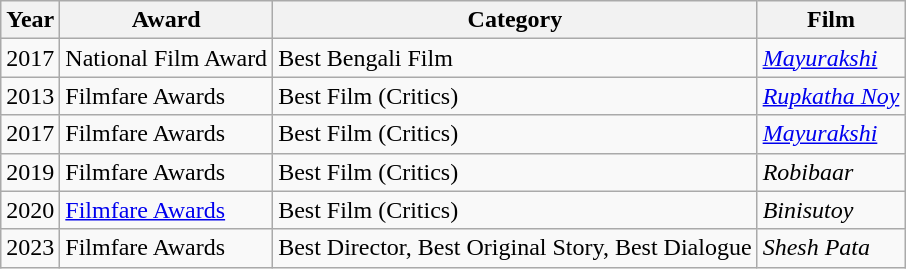<table class="wikitable">
<tr>
<th>Year</th>
<th>Award</th>
<th>Category</th>
<th>Film</th>
</tr>
<tr>
<td>2017</td>
<td>National Film Award</td>
<td>Best Bengali Film</td>
<td><em><a href='#'>Mayurakshi</a></em></td>
</tr>
<tr>
<td>2013</td>
<td>Filmfare Awards</td>
<td>Best Film (Critics)</td>
<td><em><a href='#'>Rupkatha Noy</a></em></td>
</tr>
<tr>
<td>2017</td>
<td>Filmfare Awards</td>
<td>Best Film (Critics)</td>
<td><em><a href='#'>Mayurakshi</a></em></td>
</tr>
<tr>
<td>2019</td>
<td>Filmfare Awards</td>
<td>Best Film (Critics)</td>
<td><em>Robibaar</em></td>
</tr>
<tr>
<td>2020</td>
<td><a href='#'>Filmfare Awards</a></td>
<td>Best Film (Critics)</td>
<td><em>Binisutoy</em></td>
</tr>
<tr>
<td>2023</td>
<td>Filmfare Awards</td>
<td>Best Director, Best Original Story, Best Dialogue</td>
<td><em>Shesh Pata</em></td>
</tr>
</table>
